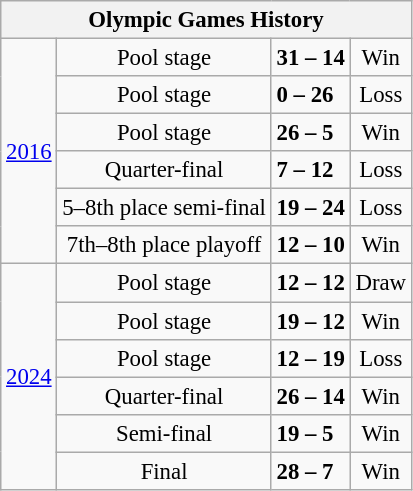<table class="wikitable" style="text-align: center;font-size:95%;">
<tr>
<th colspan=4>Olympic Games History</th>
</tr>
<tr>
<td rowspan=6><a href='#'>2016</a></td>
<td>Pool stage</td>
<td align="left"> <strong>31 – 14</strong> </td>
<td>Win</td>
</tr>
<tr>
<td>Pool stage</td>
<td align="left"> <strong>0 – 26</strong> </td>
<td>Loss</td>
</tr>
<tr>
<td>Pool stage</td>
<td align="left"> <strong>26 – 5</strong> </td>
<td>Win</td>
</tr>
<tr>
<td>Quarter-final</td>
<td align="left"> <strong>7 – 12</strong> </td>
<td>Loss</td>
</tr>
<tr>
<td>5–8th place semi-final</td>
<td align="left"> <strong>19 – 24</strong> </td>
<td>Loss</td>
</tr>
<tr>
<td>7th–8th place playoff</td>
<td align="left"> <strong>12 – 10</strong> </td>
<td>Win</td>
</tr>
<tr>
<td rowspan="6"><a href='#'>2024</a></td>
<td>Pool stage</td>
<td align="left"> <strong>12 – 12</strong> </td>
<td>Draw</td>
</tr>
<tr>
<td>Pool stage</td>
<td align="left"> <strong>19 – 12</strong> </td>
<td>Win</td>
</tr>
<tr>
<td>Pool stage</td>
<td align="left"> <strong>12 – 19</strong> </td>
<td>Loss</td>
</tr>
<tr>
<td>Quarter-final</td>
<td align="left"> <strong>26 – 14</strong> </td>
<td>Win</td>
</tr>
<tr>
<td>Semi-final</td>
<td align="left"> <strong>19 – 5</strong> </td>
<td>Win</td>
</tr>
<tr>
<td>Final</td>
<td align="left"> <strong>28 – 7</strong> </td>
<td>Win</td>
</tr>
</table>
